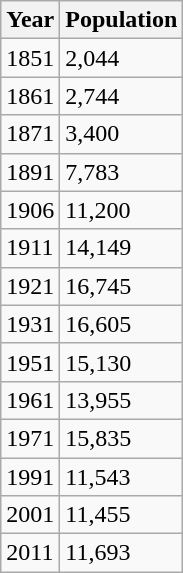<table class="wikitable">
<tr>
<th>Year</th>
<th>Population</th>
</tr>
<tr>
<td>1851</td>
<td>2,044</td>
</tr>
<tr>
<td>1861</td>
<td>2,744</td>
</tr>
<tr>
<td>1871</td>
<td>3,400</td>
</tr>
<tr>
<td>1891</td>
<td>7,783</td>
</tr>
<tr>
<td>1906</td>
<td>11,200</td>
</tr>
<tr>
<td>1911</td>
<td>14,149</td>
</tr>
<tr>
<td>1921</td>
<td>16,745</td>
</tr>
<tr>
<td>1931</td>
<td>16,605</td>
</tr>
<tr>
<td>1951</td>
<td>15,130</td>
</tr>
<tr>
<td>1961</td>
<td>13,955</td>
</tr>
<tr>
<td>1971</td>
<td>15,835</td>
</tr>
<tr>
<td>1991</td>
<td>11,543</td>
</tr>
<tr>
<td>2001</td>
<td>11,455</td>
</tr>
<tr>
<td>2011</td>
<td>11,693</td>
</tr>
</table>
